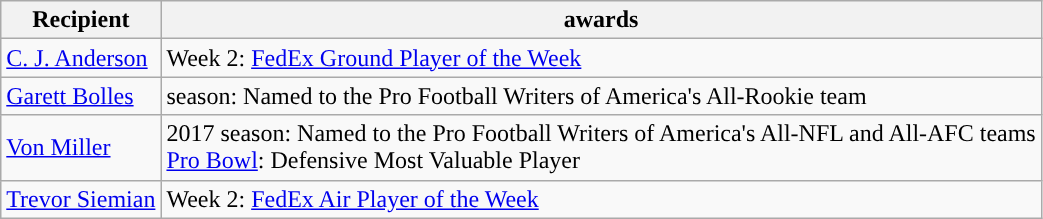<table class="wikitable">
<tr>
<th>Recipient</th>
<th>awards</th>
</tr>
<tr>
<td><a href='#'>C. J. Anderson</a></td>
<td>Week 2: <a href='#'>FedEx Ground Player of the Week</a></td>
</tr>
<tr>
<td><a href='#'>Garett Bolles</a></td>
<td> season: Named to the Pro Football Writers of America's All-Rookie team</td>
</tr>
<tr>
<td><a href='#'>Von Miller</a></td>
<td>2017 season: Named to the Pro Football Writers of America's All-NFL and All-AFC teams<br><a href='#'>Pro Bowl</a>: Defensive Most Valuable Player</td>
</tr>
<tr>
<td><a href='#'>Trevor Siemian</a></td>
<td>Week 2: <a href='#'>FedEx Air Player of the Week</a></td>
</tr>
</table>
